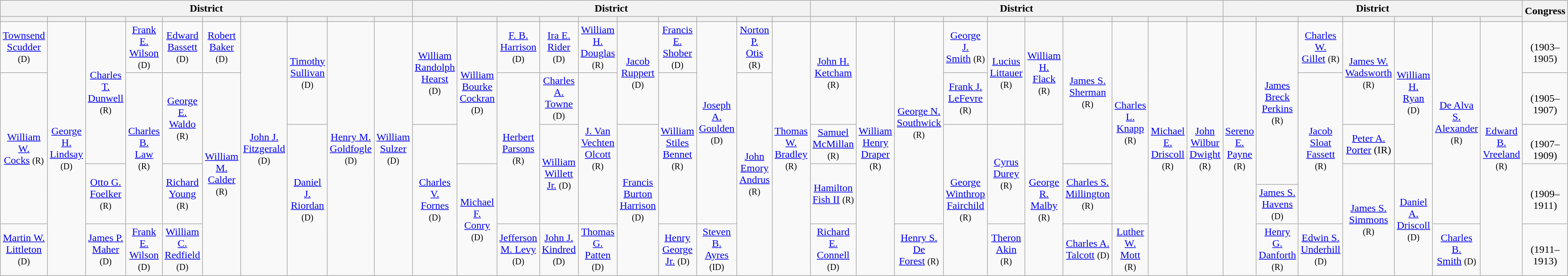<table class=wikitable style="text-align:center">
<tr>
<th colspan=10>District</th>
<th colspan=10>District</th>
<th colspan=10>District</th>
<th colspan=7>District</th>
<th rowspan=2>Congress</th>
</tr>
<tr>
<th></th>
<th></th>
<th></th>
<th></th>
<th></th>
<th></th>
<th></th>
<th></th>
<th></th>
<th></th>
<th></th>
<th></th>
<th></th>
<th></th>
<th></th>
<th></th>
<th></th>
<th></th>
<th></th>
<th></th>
<th></th>
<th></th>
<th></th>
<th></th>
<th></th>
<th></th>
<th></th>
<th></th>
<th></th>
<th></th>
<th></th>
<th></th>
<th></th>
<th></th>
<th></th>
<th></th>
<th></th>
</tr>
<tr style="height:2em">
<td><a href='#'>Townsend<br>Scudder</a> <small>(D)</small></td>
<td rowspan=6 ><a href='#'>George<br>H.<br>Lindsay</a><br><small>(D)</small></td>
<td rowspan=3 ><a href='#'>Charles T.<br>Dunwell</a><br><small>(R)</small></td>
<td><a href='#'>Frank E.<br>Wilson</a> <small>(D)</small></td>
<td><a href='#'>Edward<br>Bassett</a> <small>(D)</small></td>
<td><a href='#'>Robert<br>Baker</a> <small>(D)</small></td>
<td rowspan=6 ><a href='#'>John J.<br>Fitzgerald</a><br><small>(D)</small></td>
<td rowspan=2 ><a href='#'>Timothy<br>Sullivan</a><br><small>(D)</small></td>
<td rowspan=6 ><a href='#'>Henry M.<br>Goldfogle</a><br><small>(D)</small></td>
<td rowspan=6 ><a href='#'>William<br>Sulzer</a><br><small>(D)</small></td>
<td rowspan=2 ><a href='#'>William<br>Randolph<br>Hearst</a> <small>(D)</small></td>
<td rowspan=3 ><a href='#'>William<br>Bourke<br>Cockran</a><br><small>(D)</small></td>
<td><a href='#'>F. B.<br>Harrison</a> <small>(D)</small></td>
<td><a href='#'>Ira E.<br>Rider</a> <small>(D)</small></td>
<td><a href='#'>William H.<br>Douglas</a> <small>(R)</small></td>
<td rowspan=2 ><a href='#'>Jacob<br>Ruppert</a><br><small>(D)</small></td>
<td><a href='#'>Francis E.<br>Shober</a> <small>(D)</small></td>
<td rowspan=5 ><a href='#'>Joseph A.<br>Goulden</a> <small>(D)</small></td>
<td><a href='#'>Norton P.<br>Otis</a> <small>(R)</small></td>
<td rowspan=6 ><a href='#'>Thomas<br>W.<br>Bradley</a><br><small>(R)</small></td>
<td rowspan=2 ><a href='#'>John H.<br>Ketcham</a><br><small>(R)</small></td>
<td rowspan=6 ><a href='#'>William<br>Henry<br>Draper</a><br><small>(R)</small></td>
<td rowspan=5 ><a href='#'>George N.<br>Southwick</a><br><small>(R)</small></td>
<td><a href='#'>George J.<br>Smith</a> <small>(R)</small></td>
<td rowspan=2 ><a href='#'>Lucius<br>Littauer</a><br><small>(R)</small></td>
<td rowspan=2 ><a href='#'>William<br>H.<br>Flack</a><br><small>(R)</small></td>
<td rowspan=3 ><a href='#'>James S.<br>Sherman</a><br><small>(R)</small></td>
<td rowspan=5 ><a href='#'>Charles L.<br>Knapp</a> <small>(R)</small></td>
<td rowspan=6 ><a href='#'>Michael<br>E.<br>Driscoll</a><br><small>(R)</small></td>
<td rowspan=6 ><a href='#'>John<br>Wilbur<br>Dwight</a><br><small>(R)</small></td>
<td rowspan=6 ><a href='#'>Sereno<br>E.<br>Payne</a><br><small>(R)</small></td>
<td rowspan=4 ><a href='#'>James<br>Breck<br>Perkins</a> <small>(R)</small></td>
<td><a href='#'>Charles W.<br>Gillet</a> <small>(R)</small></td>
<td rowspan=2 ><a href='#'>James W.<br>Wadsworth</a><br><small>(R)</small></td>
<td rowspan=3 ><a href='#'>William<br>H.<br>Ryan</a> <small>(D)</small></td>
<td rowspan=5 ><a href='#'>De Alva S.<br>Alexander</a> <small>(R)</small></td>
<td rowspan=6 ><a href='#'>Edward<br>B.<br>Vreeland</a><br><small>(R)</small></td>
<td><strong></strong><br>(1903–1905)</td>
</tr>
<tr style="height:2em">
<td rowspan=4 ><a href='#'>William W.<br>Cocks</a> <small>(R)</small></td>
<td rowspan=4 ><a href='#'>Charles B.<br>Law</a> <small>(R)</small></td>
<td rowspan=2 ><a href='#'>George E.<br>Waldo</a> <small>(R)</small></td>
<td rowspan=5 ><a href='#'>William<br>M.<br>Calder</a><br><small>(R)</small></td>
<td rowspan=4 ><a href='#'>Herbert<br>Parsons</a> <small>(R)</small></td>
<td><a href='#'>Charles A.<br>Towne</a> <small>(D)</small></td>
<td rowspan=4 ><a href='#'>J. Van<br>Vechten<br>Olcott</a> <small>(R)</small></td>
<td rowspan=4 ><a href='#'>William<br>Stiles<br>Bennet</a> <small>(R)</small></td>
<td rowspan=5 ><a href='#'>John<br>Emory<br>Andrus</a><br><small>(R)</small></td>
<td><a href='#'>Frank J.<br>LeFevre</a> <small>(R)</small></td>
<td rowspan=4 ><a href='#'>Jacob<br>Sloat<br>Fassett</a> <small>(R)</small></td>
<td><strong></strong><br>(1905–1907)</td>
</tr>
<tr style="height:2em">
<td rowspan=4 ><a href='#'>Daniel J.<br>Riordan</a><br><small>(D)</small></td>
<td rowspan=4 ><a href='#'>Charles V.<br>Fornes</a> <small>(D)</small></td>
<td rowspan=3 ><a href='#'>William<br>Willett<br>Jr.</a> <small>(D)</small></td>
<td rowspan=4 ><a href='#'>Francis<br>Burton<br>Harrison</a><br><small>(D)</small></td>
<td><a href='#'>Samuel<br>McMillan</a> <small>(R)</small></td>
<td rowspan=4 ><a href='#'>George<br>Winthrop<br>Fairchild</a><br><small>(R)</small></td>
<td rowspan=3 ><a href='#'>Cyrus<br>Durey</a><br><small>(R)</small></td>
<td rowspan=4 ><a href='#'>George<br>R.<br>Malby</a><br><small>(R)</small></td>
<td><a href='#'>Peter A.<br>Porter</a> (IR)</td>
<td><strong></strong><br>(1907–1909)</td>
</tr>
<tr style="height:2em">
<td rowspan=2 ><a href='#'>Otto G.<br>Foelker</a> <small>(R)</small></td>
<td rowspan=2 ><a href='#'>Richard<br>Young</a> <small>(R)</small></td>
<td rowspan=3 ><a href='#'>Michael<br>F.<br>Conry</a><br><small>(D)</small></td>
<td rowspan=2 ><a href='#'>Hamilton<br>Fish II</a> <small>(R)</small></td>
<td rowspan=2 ><a href='#'>Charles S.<br>Millington</a><br><small>(R)</small></td>
<td rowspan=3 ><a href='#'>James S.<br>Simmons</a><br><small>(R)</small></td>
<td rowspan=3 ><a href='#'>Daniel A.<br>Driscoll</a><br><small>(D)</small></td>
<td rowspan=2><strong></strong><br>(1909–1911)</td>
</tr>
<tr style="height:2em">
<td><a href='#'>James S.<br>Havens</a> <small>(D)</small></td>
</tr>
<tr style="height:2em">
<td><a href='#'>Martin W.<br>Littleton</a> <small>(D)</small></td>
<td><a href='#'>James P.<br>Maher</a> <small>(D)</small></td>
<td><a href='#'>Frank E.<br>Wilson</a> <small>(D)</small></td>
<td><a href='#'>William C.<br>Redfield</a> <small>(D)</small></td>
<td><a href='#'>Jefferson<br>M. Levy</a> <small>(D)</small></td>
<td><a href='#'>John J.<br>Kindred</a> <small>(D)</small></td>
<td><a href='#'>Thomas G.<br>Patten</a> <small>(D)</small></td>
<td><a href='#'>Henry<br>George Jr.</a> <small>(D)</small></td>
<td><a href='#'>Steven B.<br>Ayres</a> <small>(ID)</small></td>
<td><a href='#'>Richard E.<br>Connell</a> <small>(D)</small></td>
<td><a href='#'>Henry S. De<br>Forest</a> <small>(R)</small></td>
<td><a href='#'>Theron<br>Akin</a> <small>(R)</small></td>
<td><a href='#'>Charles A.<br>Talcott</a> <small>(D)</small></td>
<td><a href='#'>Luther W.<br>Mott</a> <small>(R)</small></td>
<td><a href='#'>Henry G.<br>Danforth</a> <small>(R)</small></td>
<td><a href='#'>Edwin S.<br>Underhill</a> <small>(D)</small></td>
<td><a href='#'>Charles B.<br>Smith</a> <small>(D)</small></td>
<td><strong></strong><br>(1911–1913)</td>
</tr>
</table>
